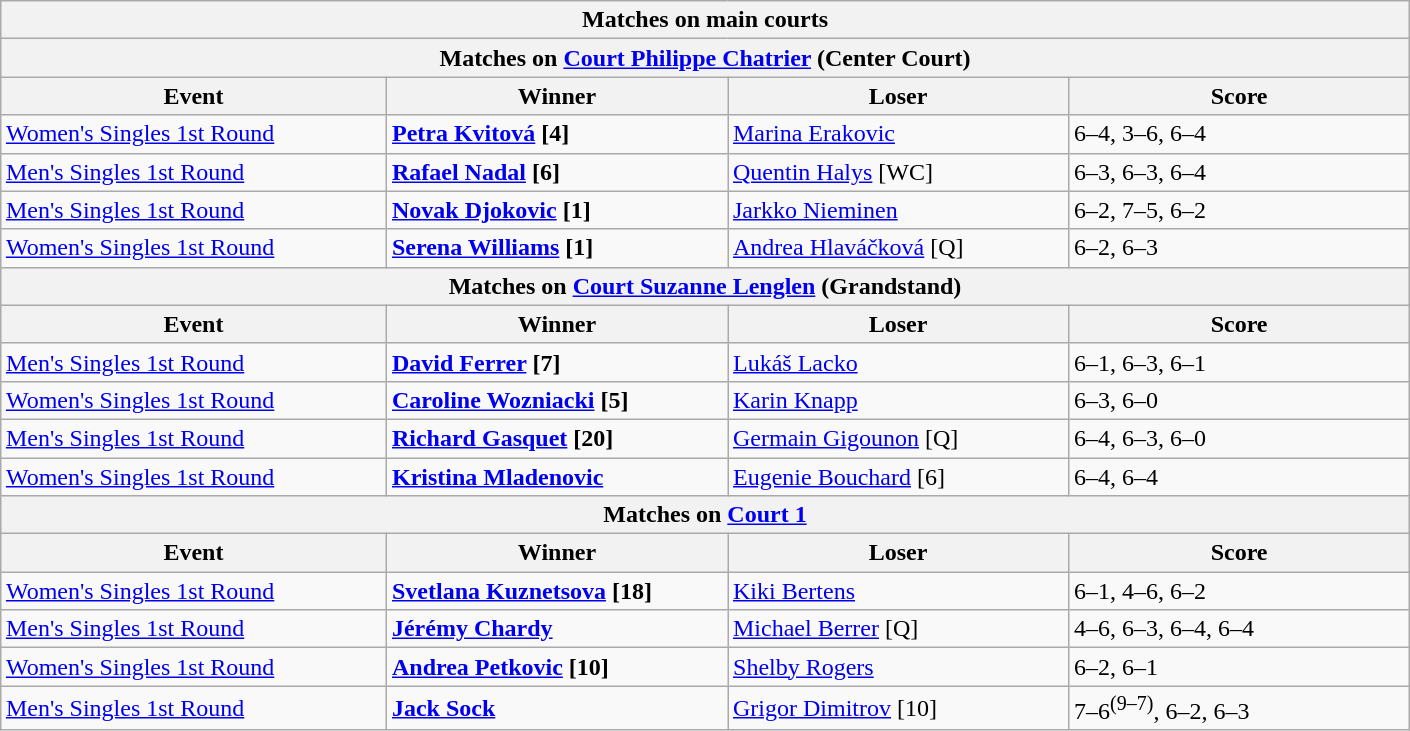<table class="wikitable collapsible uncollapsed" style=margin:auto>
<tr>
<th colspan=4 style=white-space:nowrap>Matches on main courts</th>
</tr>
<tr>
<th colspan=4><strong>Matches on <a href='#'>Court Philippe Chatrier</a> (Center Court)</strong></th>
</tr>
<tr>
<th width=250>Event</th>
<th width=220>Winner</th>
<th width=220>Loser</th>
<th width=220>Score</th>
</tr>
<tr>
<td><a href='#'>Women's Singles 1st Round</a></td>
<td> <strong><a href='#'>Petra Kvitová</a> [4]</strong></td>
<td> <a href='#'>Marina Erakovic</a></td>
<td>6–4, 3–6, 6–4</td>
</tr>
<tr>
<td><a href='#'>Men's Singles 1st Round</a></td>
<td> <strong><a href='#'>Rafael Nadal</a> [6]</strong></td>
<td> <a href='#'>Quentin Halys</a> [WC]</td>
<td>6–3, 6–3, 6–4</td>
</tr>
<tr>
<td><a href='#'>Men's Singles 1st Round</a></td>
<td> <strong><a href='#'>Novak Djokovic</a> [1]</strong></td>
<td> <a href='#'>Jarkko Nieminen</a></td>
<td>6–2, 7–5, 6–2</td>
</tr>
<tr>
<td><a href='#'>Women's Singles 1st Round</a></td>
<td> <strong><a href='#'>Serena Williams</a> [1]</strong></td>
<td> <a href='#'>Andrea Hlaváčková</a> [Q]</td>
<td>6–2, 6–3</td>
</tr>
<tr>
<th colspan=4><strong>Matches on <a href='#'>Court Suzanne Lenglen</a> (Grandstand)</strong></th>
</tr>
<tr>
<th width=250>Event</th>
<th width=220>Winner</th>
<th width=220>Loser</th>
<th width=220>Score</th>
</tr>
<tr>
<td><a href='#'>Men's Singles 1st Round</a></td>
<td> <strong><a href='#'>David Ferrer</a> [7]</strong></td>
<td> <a href='#'>Lukáš Lacko</a></td>
<td>6–1, 6–3, 6–1</td>
</tr>
<tr>
<td><a href='#'>Women's Singles 1st Round</a></td>
<td> <strong><a href='#'>Caroline Wozniacki</a> [5]</strong></td>
<td> <a href='#'>Karin Knapp</a></td>
<td>6–3, 6–0</td>
</tr>
<tr>
<td><a href='#'>Men's Singles 1st Round</a></td>
<td> <strong><a href='#'>Richard Gasquet</a> [20]</strong></td>
<td> <a href='#'>Germain Gigounon</a> [Q]</td>
<td>6–4, 6–3, 6–0</td>
</tr>
<tr>
<td><a href='#'>Women's Singles 1st Round</a></td>
<td> <strong><a href='#'>Kristina Mladenovic</a></strong></td>
<td> <a href='#'>Eugenie Bouchard</a> [6]</td>
<td>6–4, 6–4</td>
</tr>
<tr>
<th colspan=4><strong>Matches on <a href='#'>Court 1</a></strong></th>
</tr>
<tr>
<th width=250>Event</th>
<th width=220>Winner</th>
<th width=220>Loser</th>
<th width=220>Score</th>
</tr>
<tr>
<td><a href='#'>Women's Singles 1st Round</a></td>
<td> <strong><a href='#'>Svetlana Kuznetsova</a> [18]</strong></td>
<td> <a href='#'>Kiki Bertens</a></td>
<td>6–1, 4–6, 6–2</td>
</tr>
<tr>
<td><a href='#'>Men's Singles 1st Round</a></td>
<td> <strong><a href='#'>Jérémy Chardy</a></strong></td>
<td> <a href='#'>Michael Berrer</a> [Q]</td>
<td>4–6, 6–3, 6–4, 6–4</td>
</tr>
<tr>
<td><a href='#'>Women's Singles 1st Round</a></td>
<td> <strong><a href='#'>Andrea Petkovic</a> [10]</strong></td>
<td> <a href='#'>Shelby Rogers</a></td>
<td>6–2, 6–1</td>
</tr>
<tr>
<td><a href='#'>Men's Singles 1st Round</a></td>
<td> <strong><a href='#'>Jack Sock</a></strong></td>
<td> <a href='#'>Grigor Dimitrov</a> [10]</td>
<td>7–6<sup>(9–7)</sup>, 6–2, 6–3</td>
</tr>
</table>
